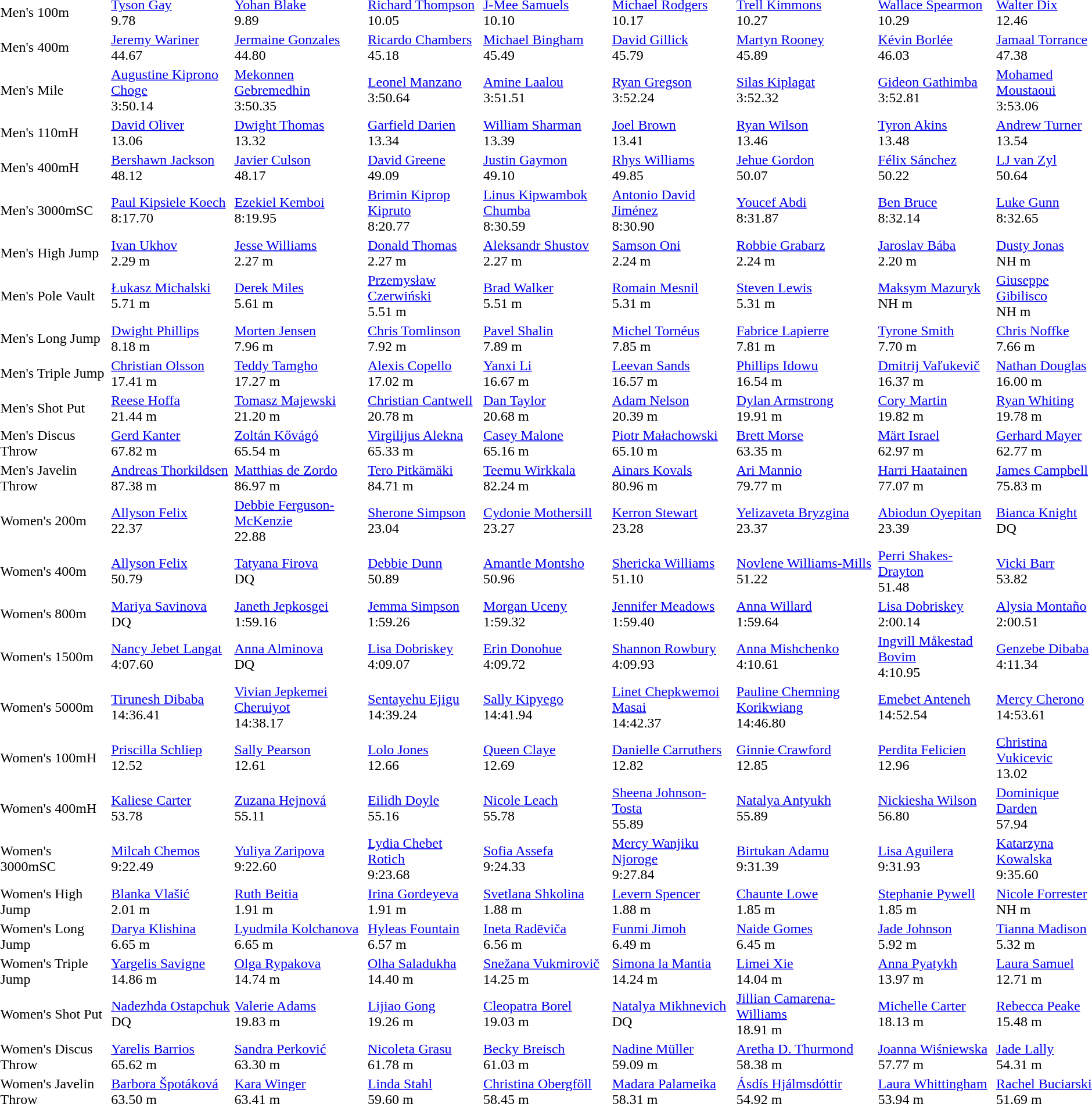<table>
<tr>
<td>Men's 100m<br></td>
<td><a href='#'>Tyson Gay</a><br>  9.78</td>
<td><a href='#'>Yohan Blake</a><br>  9.89</td>
<td><a href='#'>Richard Thompson</a><br>  10.05</td>
<td><a href='#'>J-Mee Samuels</a><br>  10.10</td>
<td><a href='#'>Michael Rodgers</a><br>  10.17</td>
<td><a href='#'>Trell Kimmons</a><br>  10.27</td>
<td><a href='#'>Wallace Spearmon</a><br>  10.29</td>
<td><a href='#'>Walter Dix</a><br>  12.46</td>
</tr>
<tr>
<td>Men's 400m</td>
<td><a href='#'>Jeremy Wariner</a><br>  44.67</td>
<td><a href='#'>Jermaine Gonzales</a><br>  44.80</td>
<td><a href='#'>Ricardo Chambers</a><br>  45.18</td>
<td><a href='#'>Michael Bingham</a><br>  45.49</td>
<td><a href='#'>David Gillick</a><br>  45.79</td>
<td><a href='#'>Martyn Rooney</a><br>  45.89</td>
<td><a href='#'>Kévin Borlée</a><br>  46.03</td>
<td><a href='#'>Jamaal Torrance</a><br>  47.38</td>
</tr>
<tr>
<td>Men's Mile</td>
<td><a href='#'>Augustine Kiprono Choge</a><br>  3:50.14</td>
<td><a href='#'>Mekonnen Gebremedhin</a><br>  3:50.35</td>
<td><a href='#'>Leonel Manzano</a><br>  3:50.64</td>
<td><a href='#'>Amine Laalou</a><br>  3:51.51</td>
<td><a href='#'>Ryan Gregson</a><br>  3:52.24</td>
<td><a href='#'>Silas Kiplagat</a><br>  3:52.32</td>
<td><a href='#'>Gideon Gathimba</a><br>  3:52.81</td>
<td><a href='#'>Mohamed Moustaoui</a><br>  3:53.06</td>
</tr>
<tr>
<td>Men's 110mH<br></td>
<td><a href='#'>David Oliver</a><br>  13.06</td>
<td><a href='#'>Dwight Thomas</a><br>  13.32</td>
<td><a href='#'>Garfield Darien</a><br>  13.34</td>
<td><a href='#'>William Sharman</a><br>  13.39</td>
<td><a href='#'>Joel Brown</a><br>  13.41</td>
<td><a href='#'>Ryan Wilson</a><br>  13.46</td>
<td><a href='#'>Tyron Akins</a><br>  13.48</td>
<td><a href='#'>Andrew Turner</a><br>  13.54</td>
</tr>
<tr>
<td>Men's 400mH</td>
<td><a href='#'>Bershawn Jackson</a><br>  48.12</td>
<td><a href='#'>Javier Culson</a><br>  48.17</td>
<td><a href='#'>David Greene</a><br>  49.09</td>
<td><a href='#'>Justin Gaymon</a><br>  49.10</td>
<td><a href='#'>Rhys Williams</a><br>  49.85</td>
<td><a href='#'>Jehue Gordon</a><br>  50.07</td>
<td><a href='#'>Félix Sánchez</a><br>  50.22</td>
<td><a href='#'>LJ van Zyl</a><br>  50.64</td>
</tr>
<tr>
<td>Men's 3000mSC</td>
<td><a href='#'>Paul Kipsiele Koech</a><br>  8:17.70</td>
<td><a href='#'>Ezekiel Kemboi</a><br>  8:19.95</td>
<td><a href='#'>Brimin Kiprop Kipruto</a><br>  8:20.77</td>
<td><a href='#'>Linus Kipwambok Chumba</a><br>  8:30.59</td>
<td><a href='#'>Antonio David Jiménez</a><br>  8:30.90</td>
<td><a href='#'>Youcef Abdi</a><br>  8:31.87</td>
<td><a href='#'>Ben Bruce</a><br>  8:32.14</td>
<td><a href='#'>Luke Gunn</a><br>  8:32.65</td>
</tr>
<tr>
<td>Men's High Jump</td>
<td><a href='#'>Ivan Ukhov</a><br>  2.29 m</td>
<td><a href='#'>Jesse Williams</a><br>  2.27 m</td>
<td><a href='#'>Donald Thomas</a><br>  2.27 m</td>
<td><a href='#'>Aleksandr Shustov</a><br>  2.27 m</td>
<td><a href='#'>Samson Oni</a><br>  2.24 m</td>
<td><a href='#'>Robbie Grabarz</a><br>  2.24 m</td>
<td><a href='#'>Jaroslav Bába</a><br>  2.20 m</td>
<td><a href='#'>Dusty Jonas</a><br>  NH m</td>
</tr>
<tr>
<td>Men's Pole Vault</td>
<td><a href='#'>Łukasz Michalski</a><br>  5.71 m</td>
<td><a href='#'>Derek Miles</a><br>  5.61 m</td>
<td><a href='#'>Przemysław Czerwiński</a><br>  5.51 m</td>
<td><a href='#'>Brad Walker</a><br>  5.51 m</td>
<td><a href='#'>Romain Mesnil</a><br>  5.31 m</td>
<td><a href='#'>Steven Lewis</a><br>  5.31 m</td>
<td><a href='#'>Maksym Mazuryk</a><br>  NH m</td>
<td><a href='#'>Giuseppe Gibilisco</a><br>  NH m</td>
</tr>
<tr>
<td>Men's Long Jump</td>
<td><a href='#'>Dwight Phillips</a><br>  8.18 m</td>
<td><a href='#'>Morten Jensen</a><br>  7.96 m</td>
<td><a href='#'>Chris Tomlinson</a><br>  7.92 m</td>
<td><a href='#'>Pavel Shalin</a><br>  7.89 m</td>
<td><a href='#'>Michel Tornéus</a><br>  7.85 m</td>
<td><a href='#'>Fabrice Lapierre</a><br>  7.81 m</td>
<td><a href='#'>Tyrone Smith</a><br>  7.70 m</td>
<td><a href='#'>Chris Noffke</a><br>  7.66 m</td>
</tr>
<tr>
<td>Men's Triple Jump</td>
<td><a href='#'>Christian Olsson</a><br>  17.41 m</td>
<td><a href='#'>Teddy Tamgho</a><br>  17.27 m</td>
<td><a href='#'>Alexis Copello</a><br>  17.02 m</td>
<td><a href='#'>Yanxi Li</a><br>  16.67 m</td>
<td><a href='#'>Leevan Sands</a><br>  16.57 m</td>
<td><a href='#'>Phillips Idowu</a><br>  16.54 m</td>
<td><a href='#'>Dmitrij Vaľukevič</a><br>  16.37 m</td>
<td><a href='#'>Nathan Douglas</a><br>  16.00 m</td>
</tr>
<tr>
<td>Men's Shot Put</td>
<td><a href='#'>Reese Hoffa</a><br>  21.44 m</td>
<td><a href='#'>Tomasz Majewski</a><br>  21.20 m</td>
<td><a href='#'>Christian Cantwell</a><br>  20.78 m</td>
<td><a href='#'>Dan Taylor</a><br>  20.68 m</td>
<td><a href='#'>Adam Nelson</a><br>  20.39 m</td>
<td><a href='#'>Dylan Armstrong</a><br>  19.91 m</td>
<td><a href='#'>Cory Martin</a><br>  19.82 m</td>
<td><a href='#'>Ryan Whiting</a><br>  19.78 m</td>
</tr>
<tr>
<td>Men's Discus Throw</td>
<td><a href='#'>Gerd Kanter</a><br>  67.82 m</td>
<td><a href='#'>Zoltán Kővágó</a><br>  65.54 m</td>
<td><a href='#'>Virgilijus Alekna</a><br>  65.33 m</td>
<td><a href='#'>Casey Malone</a><br>  65.16 m</td>
<td><a href='#'>Piotr Małachowski</a><br>  65.10 m</td>
<td><a href='#'>Brett Morse</a><br>  63.35 m</td>
<td><a href='#'>Märt Israel</a><br>  62.97 m</td>
<td><a href='#'>Gerhard Mayer</a><br>  62.77 m</td>
</tr>
<tr>
<td>Men's Javelin Throw</td>
<td><a href='#'>Andreas Thorkildsen</a><br>  87.38 m</td>
<td><a href='#'>Matthias de Zordo</a><br>  86.97 m</td>
<td><a href='#'>Tero Pitkämäki</a><br>  84.71 m</td>
<td><a href='#'>Teemu Wirkkala</a><br>  82.24 m</td>
<td><a href='#'>Ainars Kovals</a><br>  80.96 m</td>
<td><a href='#'>Ari Mannio</a><br>  79.77 m</td>
<td><a href='#'>Harri Haatainen</a><br>  77.07 m</td>
<td><a href='#'>James Campbell</a><br>  75.83 m</td>
</tr>
<tr>
<td>Women's 200m<br></td>
<td><a href='#'>Allyson Felix</a><br>  22.37</td>
<td><a href='#'>Debbie Ferguson-McKenzie</a><br>  22.88</td>
<td><a href='#'>Sherone Simpson</a><br>  23.04</td>
<td><a href='#'>Cydonie Mothersill</a><br>  23.27</td>
<td><a href='#'>Kerron Stewart</a><br>  23.28</td>
<td><a href='#'>Yelizaveta Bryzgina</a><br>  23.37</td>
<td><a href='#'>Abiodun Oyepitan</a><br>  23.39</td>
<td><a href='#'>Bianca Knight</a><br>  DQ</td>
</tr>
<tr>
<td>Women's 400m</td>
<td><a href='#'>Allyson Felix</a><br>  50.79</td>
<td><a href='#'>Tatyana Firova</a><br>  DQ</td>
<td><a href='#'>Debbie Dunn</a><br>  50.89</td>
<td><a href='#'>Amantle Montsho</a><br>  50.96</td>
<td><a href='#'>Shericka Williams</a><br>  51.10</td>
<td><a href='#'>Novlene Williams-Mills</a><br>  51.22</td>
<td><a href='#'>Perri Shakes-Drayton</a><br>  51.48</td>
<td><a href='#'>Vicki Barr</a><br>  53.82</td>
</tr>
<tr>
<td>Women's 800m</td>
<td><a href='#'>Mariya Savinova</a><br>  DQ</td>
<td><a href='#'>Janeth Jepkosgei</a><br>  1:59.16</td>
<td><a href='#'>Jemma Simpson</a><br>  1:59.26</td>
<td><a href='#'>Morgan Uceny</a><br>  1:59.32</td>
<td><a href='#'>Jennifer Meadows</a><br>  1:59.40</td>
<td><a href='#'>Anna Willard</a><br>  1:59.64</td>
<td><a href='#'>Lisa Dobriskey</a><br>  2:00.14</td>
<td><a href='#'>Alysia Montaño</a><br>  2:00.51</td>
</tr>
<tr>
<td>Women's 1500m</td>
<td><a href='#'>Nancy Jebet Langat</a><br>  4:07.60</td>
<td><a href='#'>Anna Alminova</a><br>  DQ</td>
<td><a href='#'>Lisa Dobriskey</a><br>  4:09.07</td>
<td><a href='#'>Erin Donohue</a><br>  4:09.72</td>
<td><a href='#'>Shannon Rowbury</a><br>  4:09.93</td>
<td><a href='#'>Anna Mishchenko</a><br>  4:10.61</td>
<td><a href='#'>Ingvill Måkestad Bovim</a><br>  4:10.95</td>
<td><a href='#'>Genzebe Dibaba</a><br>  4:11.34</td>
</tr>
<tr>
<td>Women's 5000m</td>
<td><a href='#'>Tirunesh Dibaba</a><br>  14:36.41</td>
<td><a href='#'>Vivian Jepkemei Cheruiyot</a><br>  14:38.17</td>
<td><a href='#'>Sentayehu Ejigu</a><br>  14:39.24</td>
<td><a href='#'>Sally Kipyego</a><br>  14:41.94</td>
<td><a href='#'>Linet Chepkwemoi Masai</a><br>  14:42.37</td>
<td><a href='#'>Pauline Chemning Korikwiang</a><br>  14:46.80</td>
<td><a href='#'>Emebet Anteneh</a><br>  14:52.54</td>
<td><a href='#'>Mercy Cherono</a><br>  14:53.61</td>
</tr>
<tr>
<td>Women's 100mH<br></td>
<td><a href='#'>Priscilla Schliep</a><br>  12.52</td>
<td><a href='#'>Sally Pearson</a><br>  12.61</td>
<td><a href='#'>Lolo Jones</a><br>  12.66</td>
<td><a href='#'>Queen Claye</a><br>  12.69</td>
<td><a href='#'>Danielle Carruthers</a><br>  12.82</td>
<td><a href='#'>Ginnie Crawford</a><br>  12.85</td>
<td><a href='#'>Perdita Felicien</a><br>  12.96</td>
<td><a href='#'>Christina Vukicevic</a><br>  13.02</td>
</tr>
<tr>
<td>Women's 400mH</td>
<td><a href='#'>Kaliese Carter</a><br>  53.78</td>
<td><a href='#'>Zuzana Hejnová</a><br>  55.11</td>
<td><a href='#'>Eilidh Doyle</a><br>  55.16</td>
<td><a href='#'>Nicole Leach</a><br>  55.78</td>
<td><a href='#'>Sheena Johnson-Tosta</a><br>  55.89</td>
<td><a href='#'>Natalya Antyukh</a><br>  55.89</td>
<td><a href='#'>Nickiesha Wilson</a><br>  56.80</td>
<td><a href='#'>Dominique Darden</a><br>  57.94</td>
</tr>
<tr>
<td>Women's 3000mSC</td>
<td><a href='#'>Milcah Chemos</a><br>  9:22.49</td>
<td><a href='#'>Yuliya Zaripova</a><br>  9:22.60</td>
<td><a href='#'>Lydia Chebet Rotich</a><br>  9:23.68</td>
<td><a href='#'>Sofia Assefa</a><br>  9:24.33</td>
<td><a href='#'>Mercy Wanjiku Njoroge</a><br>  9:27.84</td>
<td><a href='#'>Birtukan Adamu</a><br>  9:31.39</td>
<td><a href='#'>Lisa Aguilera</a><br>  9:31.93</td>
<td><a href='#'>Katarzyna Kowalska</a><br>  9:35.60</td>
</tr>
<tr>
<td>Women's High Jump</td>
<td><a href='#'>Blanka Vlašić</a><br>  2.01 m</td>
<td><a href='#'>Ruth Beitia</a><br>  1.91 m</td>
<td><a href='#'>Irina Gordeyeva</a><br>  1.91 m</td>
<td><a href='#'>Svetlana Shkolina</a><br>  1.88 m</td>
<td><a href='#'>Levern Spencer</a><br>  1.88 m</td>
<td><a href='#'>Chaunte Lowe</a><br>  1.85 m</td>
<td><a href='#'>Stephanie Pywell</a><br>  1.85 m</td>
<td><a href='#'>Nicole Forrester</a><br>  NH m</td>
</tr>
<tr>
<td>Women's Long Jump</td>
<td><a href='#'>Darya Klishina</a><br>  6.65 m</td>
<td><a href='#'>Lyudmila Kolchanova</a><br>  6.65 m</td>
<td><a href='#'>Hyleas Fountain</a><br>  6.57 m</td>
<td><a href='#'>Ineta Radēviča</a><br>  6.56 m</td>
<td><a href='#'>Funmi Jimoh</a><br>  6.49 m</td>
<td><a href='#'>Naide Gomes</a><br>  6.45 m</td>
<td><a href='#'>Jade Johnson</a><br>  5.92 m</td>
<td><a href='#'>Tianna Madison</a><br>  5.32 m</td>
</tr>
<tr>
<td>Women's Triple Jump</td>
<td><a href='#'>Yargelis Savigne</a><br>  14.86 m</td>
<td><a href='#'>Olga Rypakova</a><br>  14.74 m</td>
<td><a href='#'>Olha Saladukha</a><br>  14.40 m</td>
<td><a href='#'>Snežana Vukmirovič</a><br>  14.25 m</td>
<td><a href='#'>Simona la Mantia</a><br>  14.24 m</td>
<td><a href='#'>Limei Xie</a><br>  14.04 m</td>
<td><a href='#'>Anna Pyatykh</a><br>  13.97 m</td>
<td><a href='#'>Laura Samuel</a><br>  12.71 m</td>
</tr>
<tr>
<td>Women's Shot Put</td>
<td><a href='#'>Nadezhda Ostapchuk</a><br>  DQ</td>
<td><a href='#'>Valerie Adams</a><br>  19.83 m</td>
<td><a href='#'>Lijiao Gong</a><br>  19.26 m</td>
<td><a href='#'>Cleopatra Borel</a><br>  19.03 m</td>
<td><a href='#'>Natalya Mikhnevich</a><br>  DQ</td>
<td><a href='#'>Jillian Camarena-Williams</a><br>  18.91 m</td>
<td><a href='#'>Michelle Carter</a><br>  18.13 m</td>
<td><a href='#'>Rebecca Peake</a><br>  15.48 m</td>
</tr>
<tr>
<td>Women's Discus Throw</td>
<td><a href='#'>Yarelis Barrios</a><br>  65.62 m</td>
<td><a href='#'>Sandra Perković</a><br>  63.30 m</td>
<td><a href='#'>Nicoleta Grasu</a><br>  61.78 m</td>
<td><a href='#'>Becky Breisch</a><br>  61.03 m</td>
<td><a href='#'>Nadine Müller</a><br>  59.09 m</td>
<td><a href='#'>Aretha D. Thurmond</a><br>  58.38 m</td>
<td><a href='#'>Joanna Wiśniewska</a><br>  57.77 m</td>
<td><a href='#'>Jade Lally</a><br>  54.31 m</td>
</tr>
<tr>
<td>Women's Javelin Throw</td>
<td><a href='#'>Barbora Špotáková</a><br>  63.50 m</td>
<td><a href='#'>Kara Winger</a><br>  63.41 m</td>
<td><a href='#'>Linda Stahl</a><br>  59.60 m</td>
<td><a href='#'>Christina Obergföll</a><br>  58.45 m</td>
<td><a href='#'>Madara Palameika</a><br>  58.31 m</td>
<td><a href='#'>Ásdís Hjálmsdóttir</a><br>  54.92 m</td>
<td><a href='#'>Laura Whittingham</a><br>  53.94 m</td>
<td><a href='#'>Rachel Buciarski</a><br>  51.69 m</td>
</tr>
</table>
